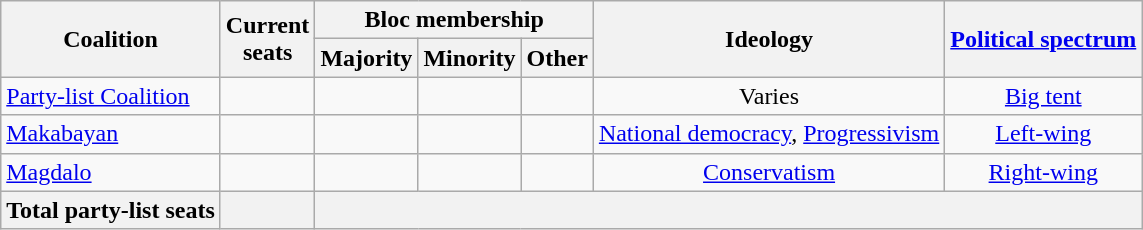<table class="wikitable" style="text-align:center">
<tr>
<th rowspan="2">Coalition</th>
<th rowspan="2" width="50px">Current seats</th>
<th colspan="3">Bloc membership</th>
<th rowspan="2">Ideology</th>
<th rowspan="2"><a href='#'>Political spectrum</a></th>
</tr>
<tr>
<th>Majority</th>
<th>Minority</th>
<th>Other</th>
</tr>
<tr>
<td align="left"><a href='#'>Party-list Coalition</a></td>
<td></td>
<td></td>
<td></td>
<td></td>
<td>Varies</td>
<td><a href='#'>Big tent</a></td>
</tr>
<tr>
<td align="left"><a href='#'>Makabayan</a></td>
<td></td>
<td></td>
<td></td>
<td></td>
<td><a href='#'>National democracy</a>, <a href='#'>Progressivism</a></td>
<td><a href='#'>Left-wing</a></td>
</tr>
<tr>
<td align="left"><a href='#'>Magdalo</a></td>
<td></td>
<td></td>
<td></td>
<td></td>
<td><a href='#'>Conservatism</a></td>
<td><a href='#'>Right-wing</a></td>
</tr>
<tr>
<th>Total party-list seats</th>
<th></th>
<th colspan=5></th>
</tr>
</table>
